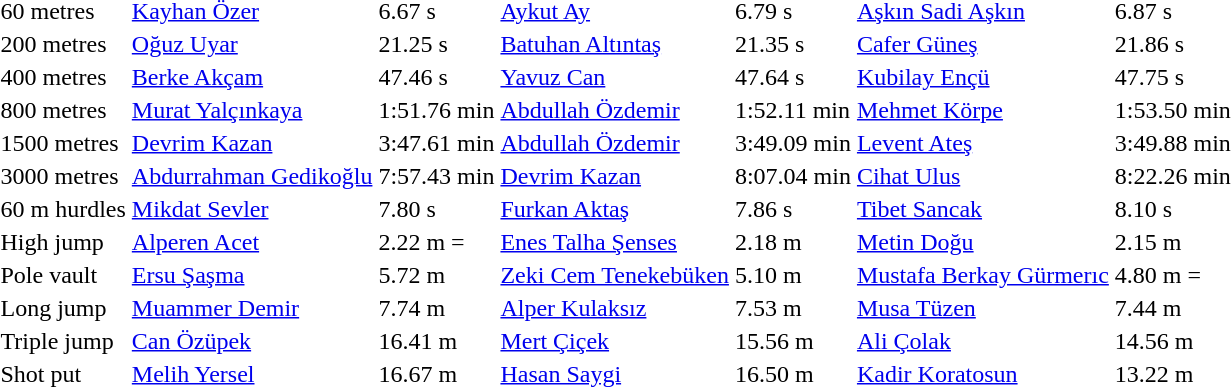<table>
<tr>
<td>60 metres</td>
<td><a href='#'>Kayhan Özer</a></td>
<td>6.67 s </td>
<td><a href='#'>Aykut Ay</a></td>
<td>6.79 s</td>
<td><a href='#'>Aşkın Sadi Aşkın</a></td>
<td>6.87 s </td>
</tr>
<tr>
<td>200 metres</td>
<td><a href='#'>Oğuz Uyar</a></td>
<td>21.25 s </td>
<td><a href='#'>Batuhan Altıntaş</a></td>
<td>21.35 s </td>
<td><a href='#'>Cafer Güneş</a></td>
<td>21.86 s</td>
</tr>
<tr>
<td>400 metres</td>
<td><a href='#'>Berke Akçam</a></td>
<td>47.46 s</td>
<td><a href='#'>Yavuz Can</a></td>
<td>47.64 s </td>
<td><a href='#'>Kubilay Ençü</a></td>
<td>47.75 s </td>
</tr>
<tr>
<td>800 metres</td>
<td><a href='#'>Murat Yalçınkaya</a></td>
<td>1:51.76 min</td>
<td><a href='#'>Abdullah Özdemir</a></td>
<td>1:52.11 min </td>
<td><a href='#'>Mehmet Körpe</a></td>
<td>1:53.50 min</td>
</tr>
<tr>
<td>1500 metres</td>
<td><a href='#'>Devrim Kazan</a></td>
<td>3:47.61 min </td>
<td><a href='#'>Abdullah Özdemir</a></td>
<td>3:49.09 min</td>
<td><a href='#'>Levent Ateş</a></td>
<td>3:49.88 min </td>
</tr>
<tr>
<td>3000 metres</td>
<td><a href='#'>Abdurrahman Gedikoğlu</a></td>
<td>7:57.43 min </td>
<td><a href='#'>Devrim Kazan</a></td>
<td>8:07.04 min </td>
<td><a href='#'>Cihat Ulus</a></td>
<td>8:22.26 min </td>
</tr>
<tr>
<td>60 m hurdles</td>
<td><a href='#'>Mikdat Sevler</a></td>
<td>7.80 s</td>
<td><a href='#'>Furkan Aktaş</a></td>
<td>7.86 s </td>
<td><a href='#'>Tibet Sancak</a></td>
<td>8.10 s</td>
</tr>
<tr>
<td>High jump</td>
<td><a href='#'>Alperen Acet</a></td>
<td>2.22 m =</td>
<td><a href='#'>Enes Talha Şenses</a></td>
<td>2.18 m</td>
<td><a href='#'>Metin Doğu</a></td>
<td>2.15 m </td>
</tr>
<tr>
<td>Pole vault</td>
<td><a href='#'>Ersu Şaşma</a></td>
<td>5.72 m </td>
<td><a href='#'>Zeki Cem Tenekebüken</a></td>
<td>5.10 m </td>
<td><a href='#'>Mustafa Berkay Gürmerıc</a></td>
<td>4.80 m =</td>
</tr>
<tr>
<td>Long jump</td>
<td><a href='#'>Muammer Demir</a></td>
<td>7.74 m </td>
<td><a href='#'>Alper Kulaksız</a></td>
<td>7.53 m</td>
<td><a href='#'>Musa Tüzen</a></td>
<td>7.44 m </td>
</tr>
<tr>
<td>Triple jump</td>
<td><a href='#'>Can Özüpek</a></td>
<td>16.41 m </td>
<td><a href='#'>Mert Çiçek</a></td>
<td>15.56 m </td>
<td><a href='#'>Ali Çolak</a></td>
<td>14.56 m</td>
</tr>
<tr>
<td>Shot put</td>
<td><a href='#'>Melih Yersel</a></td>
<td>16.67 m </td>
<td><a href='#'>Hasan Saygi</a></td>
<td>16.50 m </td>
<td><a href='#'>Kadir Koratosun</a></td>
<td>13.22 m </td>
</tr>
</table>
